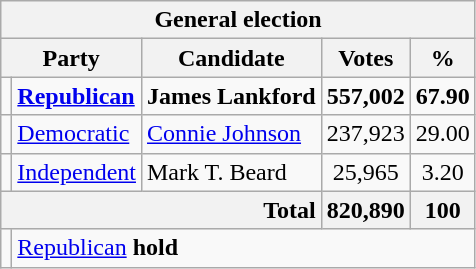<table class=wikitable>
<tr>
<th colspan = 6>General election</th>
</tr>
<tr>
<th colspan=2>Party</th>
<th>Candidate</th>
<th>Votes</th>
<th>%</th>
</tr>
<tr>
<td></td>
<td><strong><a href='#'>Republican</a></strong></td>
<td><strong>James Lankford</strong></td>
<td align=center><strong>557,002</strong></td>
<td align=center><strong>67.90</strong></td>
</tr>
<tr>
<td></td>
<td><a href='#'>Democratic</a></td>
<td><a href='#'>Connie Johnson</a></td>
<td align=center>237,923</td>
<td align=center>29.00</td>
</tr>
<tr>
<td></td>
<td><a href='#'>Independent</a></td>
<td>Mark T. Beard</td>
<td align=center>25,965</td>
<td align=center>3.20</td>
</tr>
<tr>
<th colspan=3; style="text-align:right;">Total</th>
<th align=center>820,890</th>
<th align=center>100</th>
</tr>
<tr>
<td></td>
<td colspan=6; style="text-align:left;"><a href='#'>Republican</a> <strong>hold</strong></td>
</tr>
</table>
